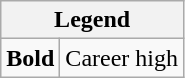<table class="wikitable mw-collapsible mw-collapsed">
<tr>
<th colspan="2">Legend</th>
</tr>
<tr>
<td><strong>Bold</strong></td>
<td>Career high</td>
</tr>
</table>
